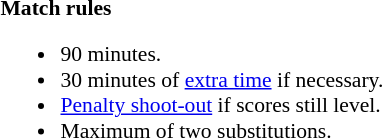<table style="width:100%; font-size:90%;">
<tr>
<td><br><strong>Match rules</strong><ul><li>90 minutes.</li><li>30 minutes of <a href='#'>extra time</a> if necessary.</li><li><a href='#'>Penalty shoot-out</a> if scores still level.</li><li>Maximum of two substitutions.</li></ul></td>
</tr>
</table>
